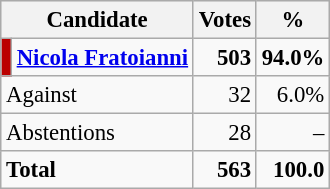<table class="wikitable" style="font-size:95%">
<tr bgcolor="#E9E9E9">
<th rowspan="1" colspan="2">Candidate</th>
<th rowspan="1" colspan="1">Votes</th>
<th rowspan="1" colspan="1">%</th>
</tr>
<tr>
<td bgcolor="#BB0000"></td>
<td align="left"><strong><a href='#'>Nicola Fratoianni</a></strong></td>
<td align="right"><strong>503</strong></td>
<td align="right"><strong>94.0%</strong></td>
</tr>
<tr>
<td colspan=2 align="left">Against</td>
<td align="right">32</td>
<td align="right">6.0%</td>
</tr>
<tr>
<td colspan=2 align="left">Abstentions</td>
<td align="right">28</td>
<td align="right">–</td>
</tr>
<tr>
<td colspan="2" align="left"><strong>Total</strong></td>
<td align="right"><strong>563</strong></td>
<td align="right"><strong>100.0</strong></td>
</tr>
</table>
